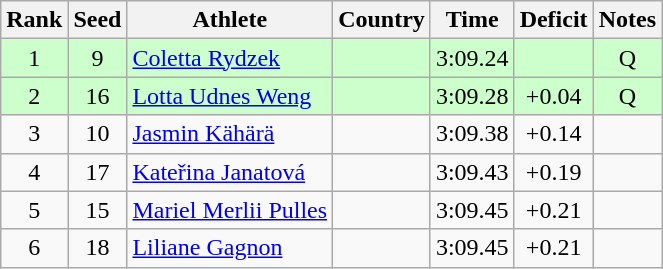<table class="wikitable sortable" style="text-align:center">
<tr>
<th>Rank</th>
<th>Seed</th>
<th>Athlete</th>
<th>Country</th>
<th>Time</th>
<th>Deficit</th>
<th>Notes</th>
</tr>
<tr bgcolor=ccffcc>
<td>1</td>
<td>9</td>
<td align=left><a href='#'>Coletta Rydzek</a></td>
<td align=left></td>
<td>3:09.24</td>
<td></td>
<td>Q</td>
</tr>
<tr bgcolor=ccffcc>
<td>2</td>
<td>16</td>
<td align=left><a href='#'>Lotta Udnes Weng</a></td>
<td align=left></td>
<td>3:09.28</td>
<td>+0.04</td>
<td>Q</td>
</tr>
<tr>
<td>3</td>
<td>10</td>
<td align=left><a href='#'>Jasmin Kähärä</a></td>
<td align=left></td>
<td>3:09.38</td>
<td>+0.14</td>
<td></td>
</tr>
<tr>
<td>4</td>
<td>17</td>
<td align=left><a href='#'>Kateřina Janatová</a></td>
<td align=left></td>
<td>3:09.43</td>
<td>+0.19</td>
<td></td>
</tr>
<tr>
<td>5</td>
<td>15</td>
<td align=left><a href='#'>Mariel Merlii Pulles</a></td>
<td align=left></td>
<td>3:09.45</td>
<td>+0.21</td>
<td></td>
</tr>
<tr>
<td>6</td>
<td>18</td>
<td align=left><a href='#'>Liliane Gagnon</a></td>
<td align=left></td>
<td>3:09.45</td>
<td>+0.21</td>
<td></td>
</tr>
</table>
